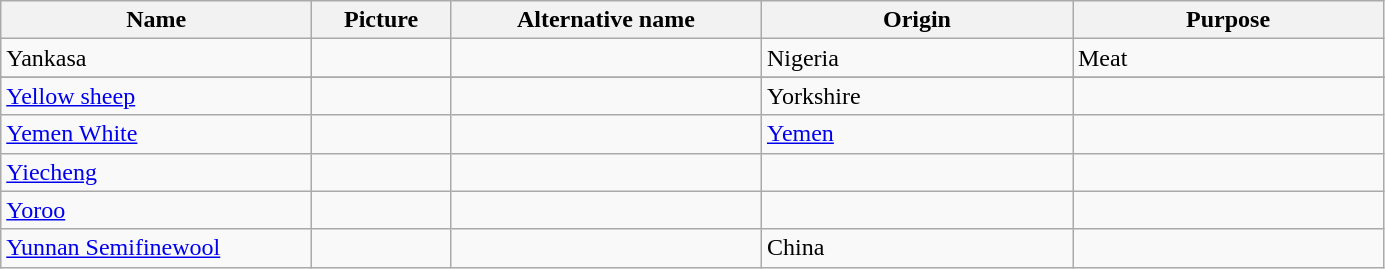<table class="wikitable sortable">
<tr>
<th width="200">Name</th>
<th width="85">Picture</th>
<th width="200">Alternative name</th>
<th width="200">Origin</th>
<th width="200">Purpose</th>
</tr>
<tr>
<td>Yankasa</td>
<td></td>
<td></td>
<td>Nigeria</td>
<td>Meat</td>
</tr>
<tr>
</tr>
<tr>
<td><a href='#'>Yellow sheep</a></td>
<td></td>
<td></td>
<td>Yorkshire</td>
<td></td>
</tr>
<tr>
<td><a href='#'>Yemen White</a></td>
<td></td>
<td></td>
<td><a href='#'>Yemen</a></td>
<td></td>
</tr>
<tr>
<td><a href='#'>Yiecheng</a></td>
<td></td>
<td></td>
<td></td>
<td></td>
</tr>
<tr>
<td><a href='#'>Yoroo</a></td>
<td></td>
<td></td>
<td></td>
<td></td>
</tr>
<tr>
<td><a href='#'>Yunnan Semifinewool</a></td>
<td></td>
<td></td>
<td>China</td>
<td></td>
</tr>
</table>
